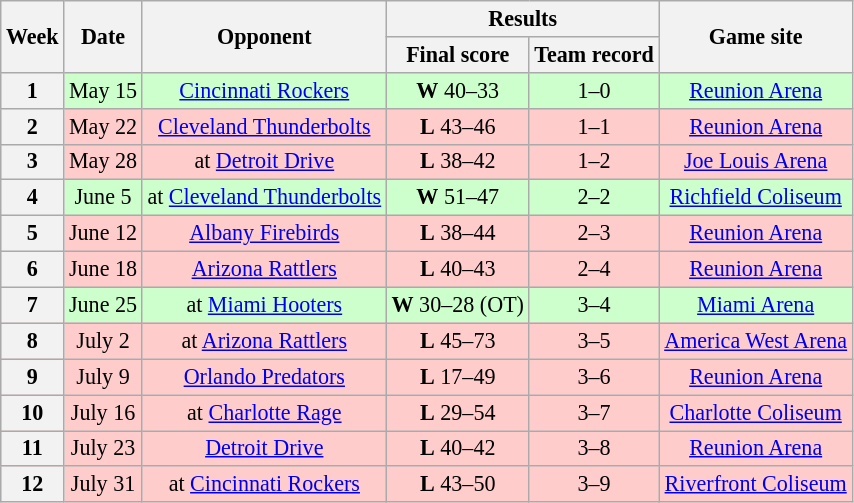<table class="wikitable" style="font-size: 92%;" "align=center">
<tr>
<th rowspan="2">Week</th>
<th rowspan="2">Date</th>
<th rowspan="2">Opponent</th>
<th colspan="2">Results</th>
<th rowspan="2">Game site</th>
</tr>
<tr>
<th>Final score</th>
<th>Team record</th>
</tr>
<tr style="background:#cfc">
<th>1</th>
<td style="text-align:center;">May 15</td>
<td style="text-align:center;"><a href='#'>Cincinnati Rockers</a></td>
<td style="text-align:center;"><strong>W</strong> 40–33</td>
<td style="text-align:center;">1–0</td>
<td style="text-align:center;"><a href='#'>Reunion Arena</a></td>
</tr>
<tr style="background:#fcc">
<th>2</th>
<td style="text-align:center;">May 22</td>
<td style="text-align:center;"><a href='#'>Cleveland Thunderbolts</a></td>
<td style="text-align:center;"><strong>L</strong> 43–46</td>
<td style="text-align:center;">1–1</td>
<td style="text-align:center;"><a href='#'>Reunion Arena</a></td>
</tr>
<tr style="background:#fcc">
<th>3</th>
<td style="text-align:center;">May 28</td>
<td style="text-align:center;">at <a href='#'>Detroit Drive</a></td>
<td style="text-align:center;"><strong>L</strong> 38–42</td>
<td style="text-align:center;">1–2</td>
<td style="text-align:center;"><a href='#'>Joe Louis Arena</a></td>
</tr>
<tr style="background:#cfc">
<th>4</th>
<td style="text-align:center;">June 5</td>
<td style="text-align:center;">at <a href='#'>Cleveland Thunderbolts</a></td>
<td style="text-align:center;"><strong>W</strong> 51–47</td>
<td style="text-align:center;">2–2</td>
<td style="text-align:center;"><a href='#'>Richfield Coliseum</a></td>
</tr>
<tr style="background:#fcc">
<th>5</th>
<td style="text-align:center;">June 12</td>
<td style="text-align:center;"><a href='#'>Albany Firebirds</a></td>
<td style="text-align:center;"><strong>L</strong> 38–44</td>
<td style="text-align:center;">2–3</td>
<td style="text-align:center;"><a href='#'>Reunion Arena</a></td>
</tr>
<tr style="background:#fcc">
<th>6</th>
<td style="text-align:center;">June 18</td>
<td style="text-align:center;"><a href='#'>Arizona Rattlers</a></td>
<td style="text-align:center;"><strong>L</strong> 40–43</td>
<td style="text-align:center;">2–4</td>
<td style="text-align:center;"><a href='#'>Reunion Arena</a></td>
</tr>
<tr style="background:#cfc">
<th>7</th>
<td style="text-align:center;">June 25</td>
<td style="text-align:center;">at <a href='#'>Miami Hooters</a></td>
<td style="text-align:center;"><strong>W</strong> 30–28 (OT)</td>
<td style="text-align:center;">3–4</td>
<td style="text-align:center;"><a href='#'>Miami Arena</a></td>
</tr>
<tr style="background:#fcc">
<th>8</th>
<td style="text-align:center;">July 2</td>
<td style="text-align:center;">at <a href='#'>Arizona Rattlers</a></td>
<td style="text-align:center;"><strong>L</strong> 45–73</td>
<td style="text-align:center;">3–5</td>
<td style="text-align:center;"><a href='#'>America West Arena</a></td>
</tr>
<tr style="background:#fcc">
<th>9</th>
<td style="text-align:center;">July 9</td>
<td style="text-align:center;"><a href='#'>Orlando Predators</a></td>
<td style="text-align:center;"><strong>L</strong> 17–49</td>
<td style="text-align:center;">3–6</td>
<td style="text-align:center;"><a href='#'>Reunion Arena</a></td>
</tr>
<tr style="background:#fcc">
<th>10</th>
<td style="text-align:center;">July 16</td>
<td style="text-align:center;">at <a href='#'>Charlotte Rage</a></td>
<td style="text-align:center;"><strong>L</strong> 29–54</td>
<td style="text-align:center;">3–7</td>
<td style="text-align:center;"><a href='#'>Charlotte Coliseum</a></td>
</tr>
<tr style="background:#fcc">
<th>11</th>
<td style="text-align:center;">July 23</td>
<td style="text-align:center;"><a href='#'>Detroit Drive</a></td>
<td style="text-align:center;"><strong>L</strong> 40–42</td>
<td style="text-align:center;">3–8</td>
<td style="text-align:center;"><a href='#'>Reunion Arena</a></td>
</tr>
<tr style="background:#fcc">
<th>12</th>
<td style="text-align:center;">July 31</td>
<td style="text-align:center;">at <a href='#'>Cincinnati Rockers</a></td>
<td style="text-align:center;"><strong>L</strong> 43–50</td>
<td style="text-align:center;">3–9</td>
<td style="text-align:center;"><a href='#'>Riverfront Coliseum</a></td>
</tr>
</table>
